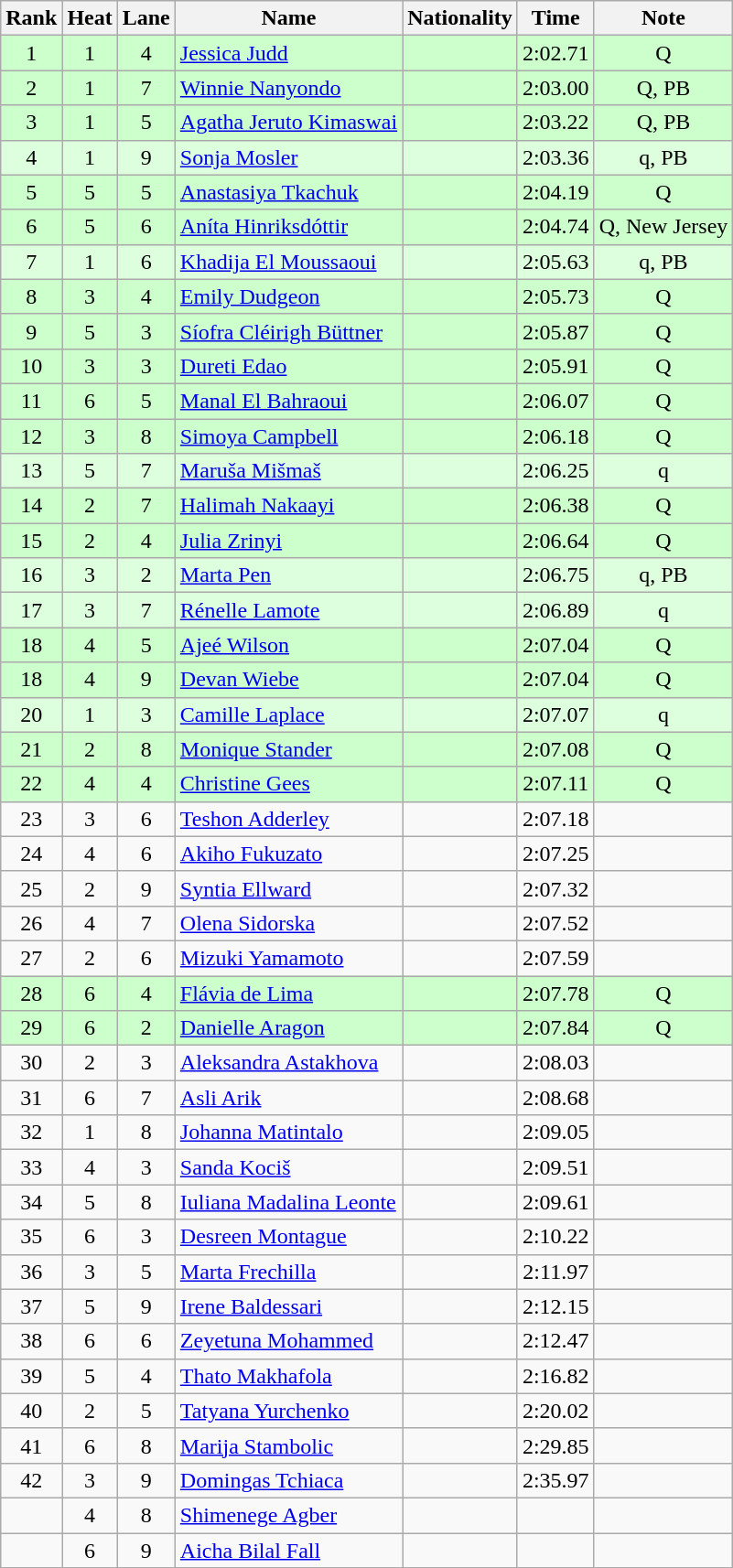<table class="wikitable sortable" style="text-align:center">
<tr>
<th>Rank</th>
<th>Heat</th>
<th>Lane</th>
<th>Name</th>
<th>Nationality</th>
<th>Time</th>
<th>Note</th>
</tr>
<tr bgcolor=ccffcc>
<td>1</td>
<td>1</td>
<td>4</td>
<td align=left><a href='#'>Jessica Judd</a></td>
<td align=left></td>
<td>2:02.71</td>
<td>Q</td>
</tr>
<tr bgcolor=ccffcc>
<td>2</td>
<td>1</td>
<td>7</td>
<td align=left><a href='#'>Winnie Nanyondo</a></td>
<td align=left></td>
<td>2:03.00</td>
<td>Q, PB</td>
</tr>
<tr bgcolor=ccffcc>
<td>3</td>
<td>1</td>
<td>5</td>
<td align=left><a href='#'>Agatha Jeruto Kimaswai</a></td>
<td align=left></td>
<td>2:03.22</td>
<td>Q, PB</td>
</tr>
<tr bgcolor=ddffdd>
<td>4</td>
<td>1</td>
<td>9</td>
<td align=left><a href='#'>Sonja Mosler</a></td>
<td align=left></td>
<td>2:03.36</td>
<td>q, PB</td>
</tr>
<tr bgcolor=ccffcc>
<td>5</td>
<td>5</td>
<td>5</td>
<td align=left><a href='#'>Anastasiya Tkachuk</a></td>
<td align=left></td>
<td>2:04.19</td>
<td>Q</td>
</tr>
<tr bgcolor=ccffcc>
<td>6</td>
<td>5</td>
<td>6</td>
<td align=left><a href='#'>Aníta Hinriksdóttir</a></td>
<td align=left></td>
<td>2:04.74</td>
<td>Q, New Jersey</td>
</tr>
<tr bgcolor=ddffdd>
<td>7</td>
<td>1</td>
<td>6</td>
<td align=left><a href='#'>Khadija El Moussaoui</a></td>
<td align=left></td>
<td>2:05.63</td>
<td>q, PB</td>
</tr>
<tr bgcolor=ccffcc>
<td>8</td>
<td>3</td>
<td>4</td>
<td align=left><a href='#'>Emily Dudgeon</a></td>
<td align=left></td>
<td>2:05.73</td>
<td>Q</td>
</tr>
<tr bgcolor=ccffcc>
<td>9</td>
<td>5</td>
<td>3</td>
<td align=left><a href='#'>Síofra Cléirigh Büttner</a></td>
<td align=left></td>
<td>2:05.87</td>
<td>Q</td>
</tr>
<tr bgcolor=ccffcc>
<td>10</td>
<td>3</td>
<td>3</td>
<td align=left><a href='#'>Dureti Edao</a></td>
<td align=left></td>
<td>2:05.91</td>
<td>Q</td>
</tr>
<tr bgcolor=ccffcc>
<td>11</td>
<td>6</td>
<td>5</td>
<td align=left><a href='#'>Manal El Bahraoui</a></td>
<td align=left></td>
<td>2:06.07</td>
<td>Q</td>
</tr>
<tr bgcolor=ccffcc>
<td>12</td>
<td>3</td>
<td>8</td>
<td align=left><a href='#'>Simoya Campbell</a></td>
<td align=left></td>
<td>2:06.18</td>
<td>Q</td>
</tr>
<tr bgcolor=ddffdd>
<td>13</td>
<td>5</td>
<td>7</td>
<td align=left><a href='#'>Maruša Mišmaš</a></td>
<td align=left></td>
<td>2:06.25</td>
<td>q</td>
</tr>
<tr bgcolor=ccffcc>
<td>14</td>
<td>2</td>
<td>7</td>
<td align=left><a href='#'>Halimah Nakaayi</a></td>
<td align=left></td>
<td>2:06.38</td>
<td>Q</td>
</tr>
<tr bgcolor=ccffcc>
<td>15</td>
<td>2</td>
<td>4</td>
<td align=left><a href='#'>Julia Zrinyi</a></td>
<td align=left></td>
<td>2:06.64</td>
<td>Q</td>
</tr>
<tr bgcolor=ddffdd>
<td>16</td>
<td>3</td>
<td>2</td>
<td align=left><a href='#'>Marta Pen</a></td>
<td align=left></td>
<td>2:06.75</td>
<td>q, PB</td>
</tr>
<tr bgcolor=ddffdd>
<td>17</td>
<td>3</td>
<td>7</td>
<td align=left><a href='#'>Rénelle Lamote</a></td>
<td align=left></td>
<td>2:06.89</td>
<td>q</td>
</tr>
<tr bgcolor=ccffcc>
<td>18</td>
<td>4</td>
<td>5</td>
<td align=left><a href='#'>Ajeé Wilson</a></td>
<td align=left></td>
<td>2:07.04</td>
<td>Q</td>
</tr>
<tr bgcolor=ccffcc>
<td>18</td>
<td>4</td>
<td>9</td>
<td align=left><a href='#'>Devan Wiebe</a></td>
<td align=left></td>
<td>2:07.04</td>
<td>Q</td>
</tr>
<tr bgcolor=ddffdd>
<td>20</td>
<td>1</td>
<td>3</td>
<td align=left><a href='#'>Camille Laplace</a></td>
<td align=left></td>
<td>2:07.07</td>
<td>q</td>
</tr>
<tr bgcolor=ccffcc>
<td>21</td>
<td>2</td>
<td>8</td>
<td align=left><a href='#'>Monique Stander</a></td>
<td align=left></td>
<td>2:07.08</td>
<td>Q</td>
</tr>
<tr bgcolor=ccffcc>
<td>22</td>
<td>4</td>
<td>4</td>
<td align=left><a href='#'>Christine Gees</a></td>
<td align=left></td>
<td>2:07.11</td>
<td>Q</td>
</tr>
<tr>
<td>23</td>
<td>3</td>
<td>6</td>
<td align=left><a href='#'>Teshon Adderley</a></td>
<td align=left></td>
<td>2:07.18</td>
<td></td>
</tr>
<tr>
<td>24</td>
<td>4</td>
<td>6</td>
<td align=left><a href='#'>Akiho Fukuzato</a></td>
<td align=left></td>
<td>2:07.25</td>
<td></td>
</tr>
<tr>
<td>25</td>
<td>2</td>
<td>9</td>
<td align=left><a href='#'>Syntia Ellward</a></td>
<td align=left></td>
<td>2:07.32</td>
<td></td>
</tr>
<tr>
<td>26</td>
<td>4</td>
<td>7</td>
<td align=left><a href='#'>Olena Sidorska</a></td>
<td align=left></td>
<td>2:07.52</td>
<td></td>
</tr>
<tr>
<td>27</td>
<td>2</td>
<td>6</td>
<td align=left><a href='#'>Mizuki Yamamoto</a></td>
<td align=left></td>
<td>2:07.59</td>
<td></td>
</tr>
<tr bgcolor=ccffcc>
<td>28</td>
<td>6</td>
<td>4</td>
<td align=left><a href='#'>Flávia de Lima</a></td>
<td align=left></td>
<td>2:07.78</td>
<td>Q</td>
</tr>
<tr bgcolor=ccffcc>
<td>29</td>
<td>6</td>
<td>2</td>
<td align=left><a href='#'>Danielle Aragon</a></td>
<td align=left></td>
<td>2:07.84</td>
<td>Q</td>
</tr>
<tr>
<td>30</td>
<td>2</td>
<td>3</td>
<td align=left><a href='#'>Aleksandra Astakhova</a></td>
<td align=left></td>
<td>2:08.03</td>
<td></td>
</tr>
<tr>
<td>31</td>
<td>6</td>
<td>7</td>
<td align=left><a href='#'>Asli Arik</a></td>
<td align=left></td>
<td>2:08.68</td>
<td></td>
</tr>
<tr>
<td>32</td>
<td>1</td>
<td>8</td>
<td align=left><a href='#'>Johanna Matintalo</a></td>
<td align=left></td>
<td>2:09.05</td>
<td></td>
</tr>
<tr>
<td>33</td>
<td>4</td>
<td>3</td>
<td align=left><a href='#'>Sanda Kociš</a></td>
<td align=left></td>
<td>2:09.51</td>
<td></td>
</tr>
<tr>
<td>34</td>
<td>5</td>
<td>8</td>
<td align=left><a href='#'>Iuliana Madalina Leonte</a></td>
<td align=left></td>
<td>2:09.61</td>
<td></td>
</tr>
<tr>
<td>35</td>
<td>6</td>
<td>3</td>
<td align=left><a href='#'>Desreen Montague</a></td>
<td align=left></td>
<td>2:10.22</td>
<td></td>
</tr>
<tr>
<td>36</td>
<td>3</td>
<td>5</td>
<td align=left><a href='#'>Marta Frechilla</a></td>
<td align=left></td>
<td>2:11.97</td>
<td></td>
</tr>
<tr>
<td>37</td>
<td>5</td>
<td>9</td>
<td align=left><a href='#'>Irene Baldessari</a></td>
<td align=left></td>
<td>2:12.15</td>
<td></td>
</tr>
<tr>
<td>38</td>
<td>6</td>
<td>6</td>
<td align=left><a href='#'>Zeyetuna Mohammed</a></td>
<td align=left></td>
<td>2:12.47</td>
<td></td>
</tr>
<tr>
<td>39</td>
<td>5</td>
<td>4</td>
<td align=left><a href='#'>Thato Makhafola</a></td>
<td align=left></td>
<td>2:16.82</td>
<td></td>
</tr>
<tr>
<td>40</td>
<td>2</td>
<td>5</td>
<td align=left><a href='#'>Tatyana Yurchenko</a></td>
<td align=left></td>
<td>2:20.02</td>
<td></td>
</tr>
<tr>
<td>41</td>
<td>6</td>
<td>8</td>
<td align=left><a href='#'>Marija Stambolic</a></td>
<td align=left></td>
<td>2:29.85</td>
<td></td>
</tr>
<tr>
<td>42</td>
<td>3</td>
<td>9</td>
<td align=left><a href='#'>Domingas Tchiaca</a></td>
<td align=left></td>
<td>2:35.97</td>
<td></td>
</tr>
<tr>
<td></td>
<td>4</td>
<td>8</td>
<td align=left><a href='#'>Shimenege Agber</a></td>
<td align=left></td>
<td></td>
<td></td>
</tr>
<tr>
<td></td>
<td>6</td>
<td>9</td>
<td align=left><a href='#'>Aicha Bilal Fall</a></td>
<td align=left></td>
<td></td>
<td></td>
</tr>
</table>
